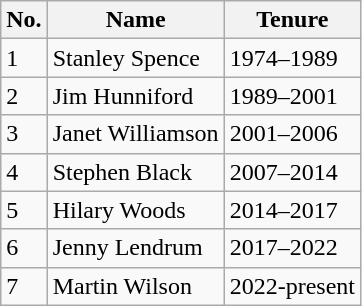<table class="wikitable">
<tr>
<th>No.</th>
<th>Name</th>
<th>Tenure</th>
</tr>
<tr>
<td>1</td>
<td>Stanley Spence</td>
<td>1974–1989</td>
</tr>
<tr>
<td>2</td>
<td>Jim Hunniford</td>
<td>1989–2001</td>
</tr>
<tr>
<td>3</td>
<td>Janet Williamson</td>
<td>2001–2006</td>
</tr>
<tr>
<td>4</td>
<td>Stephen Black</td>
<td>2007–2014</td>
</tr>
<tr>
<td>5</td>
<td>Hilary Woods</td>
<td>2014–2017</td>
</tr>
<tr>
<td>6</td>
<td>Jenny Lendrum</td>
<td>2017–2022</td>
</tr>
<tr>
<td>7</td>
<td>Martin Wilson</td>
<td>2022-present</td>
</tr>
</table>
